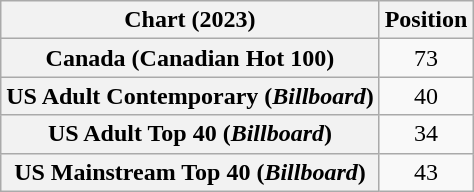<table class="wikitable sortable plainrowheaders" style="text-align:center">
<tr>
<th scope="col">Chart (2023)</th>
<th scope="col">Position</th>
</tr>
<tr>
<th scope="row">Canada (Canadian Hot 100)</th>
<td>73</td>
</tr>
<tr>
<th scope="row">US Adult Contemporary (<em>Billboard</em>)</th>
<td>40</td>
</tr>
<tr>
<th scope="row">US Adult Top 40 (<em>Billboard</em>)</th>
<td>34</td>
</tr>
<tr>
<th scope="row">US Mainstream Top 40 (<em>Billboard</em>)</th>
<td>43</td>
</tr>
</table>
